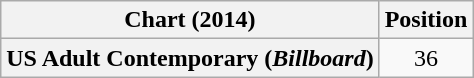<table class="wikitable plainrowheaders" style="text-align:center;">
<tr>
<th scope="col">Chart (2014)</th>
<th scope="col">Position</th>
</tr>
<tr>
<th scope="row">US Adult Contemporary (<em>Billboard</em>)</th>
<td>36</td>
</tr>
</table>
